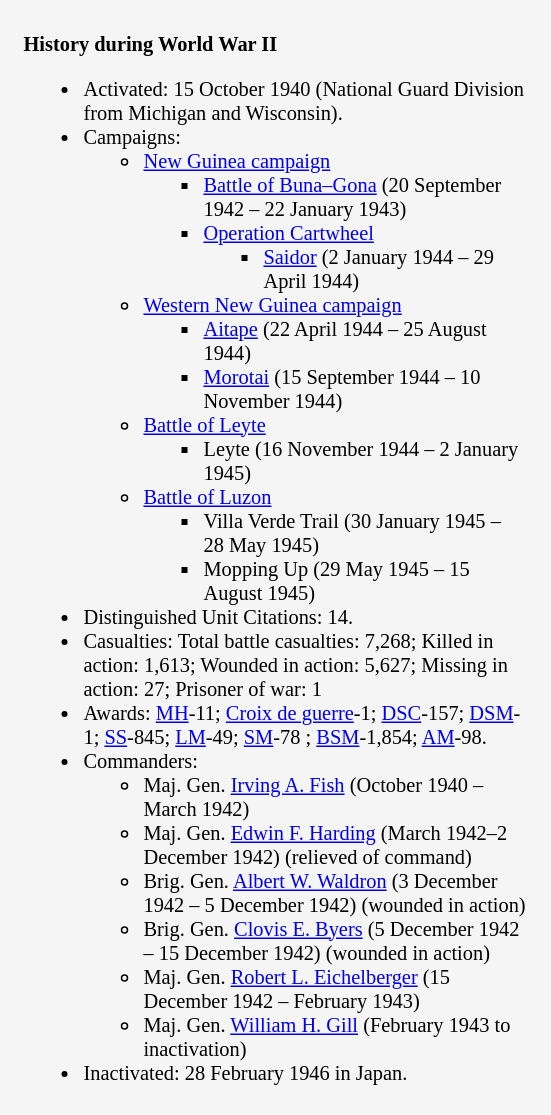<table class="toccolours" style="float: right; margin-left: 1em; margin-right: 2em; font-size: 85%; background:whitesmoke; color:black; width:27em; max-width: 40%;padding-left: 10px;padding-right: 10px;" cellspacing="5">
<tr>
<td style="text-align: left;"><br><strong>History during World War II</strong><ul><li>Activated: 15 October 1940 (National Guard Division from Michigan and Wisconsin).</li><li>Campaigns:<ul><li><a href='#'>New Guinea campaign</a><ul><li><a href='#'>Battle of Buna–Gona</a> (20 September 1942 – 22 January 1943)</li><li><a href='#'>Operation Cartwheel</a><ul><li><a href='#'>Saidor</a> (2 January 1944 – 29 April 1944)</li></ul></li></ul></li><li><a href='#'>Western New Guinea campaign</a><ul><li><a href='#'>Aitape</a> (22 April 1944 – 25 August 1944)</li><li><a href='#'>Morotai</a> (15 September 1944 – 10 November 1944)</li></ul></li><li><a href='#'>Battle of Leyte</a><ul><li>Leyte (16 November 1944 – 2 January 1945)</li></ul></li><li><a href='#'>Battle of Luzon</a><ul><li>Villa Verde Trail (30 January 1945 – 28 May 1945)</li><li>Mopping Up (29 May 1945 – 15 August 1945)</li></ul></li></ul></li><li>Distinguished Unit Citations: 14.</li><li>Casualties: Total battle casualties: 7,268; Killed in action: 1,613; Wounded in action: 5,627; Missing in action: 27; Prisoner of war: 1</li><li>Awards: <a href='#'>MH</a>-11; <a href='#'>Croix de guerre</a>-1; <a href='#'>DSC</a>-157; <a href='#'>DSM</a>-1; <a href='#'>SS</a>-845; <a href='#'>LM</a>-49; <a href='#'>SM</a>-78 ; <a href='#'>BSM</a>-1,854; <a href='#'>AM</a>-98.</li><li>Commanders:<ul><li>Maj. Gen. <a href='#'>Irving A. Fish</a> (October 1940 – March 1942)</li><li>Maj. Gen. <a href='#'>Edwin F. Harding</a> (March 1942–2 December 1942) (relieved of command)</li><li>Brig. Gen. <a href='#'>Albert W. Waldron</a> (3 December 1942 – 5 December 1942) (wounded in action)</li><li>Brig. Gen. <a href='#'>Clovis E. Byers</a> (5 December 1942 – 15 December 1942) (wounded in action)</li><li>Maj. Gen. <a href='#'>Robert L. Eichelberger</a> (15 December 1942 – February 1943)</li><li>Maj. Gen. <a href='#'>William H. Gill</a> (February 1943 to inactivation)</li></ul></li><li>Inactivated: 28 February 1946 in Japan.</li></ul></td>
</tr>
</table>
